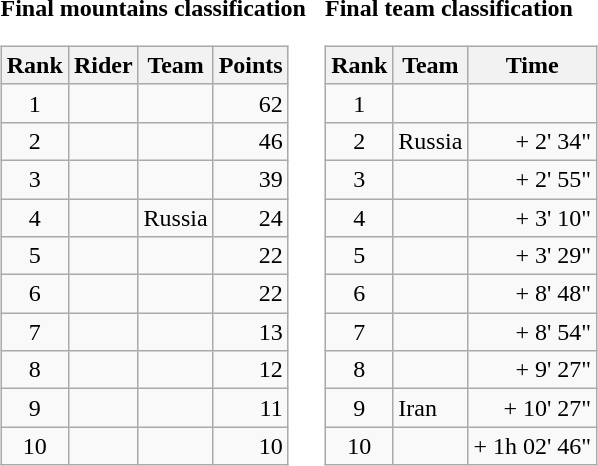<table>
<tr>
<td><strong>Final mountains classification</strong><br><table class="wikitable">
<tr>
<th scope="col">Rank</th>
<th scope="col">Rider</th>
<th scope="col">Team</th>
<th scope="col">Points</th>
</tr>
<tr>
<td style="text-align:center;">1</td>
<td> </td>
<td></td>
<td style="text-align:right;">62</td>
</tr>
<tr>
<td style="text-align:center;">2</td>
<td></td>
<td></td>
<td style="text-align:right;">46</td>
</tr>
<tr>
<td style="text-align:center;">3</td>
<td></td>
<td></td>
<td style="text-align:right;">39</td>
</tr>
<tr>
<td style="text-align:center;">4</td>
<td></td>
<td>Russia</td>
<td style="text-align:right;">24</td>
</tr>
<tr>
<td style="text-align:center;">5</td>
<td></td>
<td></td>
<td style="text-align:right;">22</td>
</tr>
<tr>
<td style="text-align:center;">6</td>
<td></td>
<td></td>
<td style="text-align:right;">22</td>
</tr>
<tr>
<td style="text-align:center;">7</td>
<td></td>
<td></td>
<td style="text-align:right;">13</td>
</tr>
<tr>
<td style="text-align:center;">8</td>
<td></td>
<td></td>
<td style="text-align:right;">12</td>
</tr>
<tr>
<td style="text-align:center;">9</td>
<td></td>
<td></td>
<td style="text-align:right;">11</td>
</tr>
<tr>
<td style="text-align:center;">10</td>
<td></td>
<td></td>
<td style="text-align:right;">10</td>
</tr>
</table>
</td>
<td></td>
<td><strong>Final team classification</strong><br><table class="wikitable">
<tr>
<th scope="col">Rank</th>
<th scope="col">Team</th>
<th scope="col">Time</th>
</tr>
<tr>
<td style="text-align:center;">1</td>
<td></td>
<td style="text-align:right;"></td>
</tr>
<tr>
<td style="text-align:center;">2</td>
<td>Russia</td>
<td style="text-align:right;">+ 2' 34"</td>
</tr>
<tr>
<td style="text-align:center;">3</td>
<td></td>
<td style="text-align:right;">+ 2' 55"</td>
</tr>
<tr>
<td style="text-align:center;">4</td>
<td></td>
<td style="text-align:right;">+ 3' 10"</td>
</tr>
<tr>
<td style="text-align:center;">5</td>
<td></td>
<td style="text-align:right;">+ 3' 29"</td>
</tr>
<tr>
<td style="text-align:center;">6</td>
<td></td>
<td style="text-align:right;">+ 8' 48"</td>
</tr>
<tr>
<td style="text-align:center;">7</td>
<td></td>
<td style="text-align:right;">+ 8' 54"</td>
</tr>
<tr>
<td style="text-align:center;">8</td>
<td></td>
<td style="text-align:right;">+ 9' 27"</td>
</tr>
<tr>
<td style="text-align:center;">9</td>
<td>Iran</td>
<td style="text-align:right;">+ 10' 27"</td>
</tr>
<tr>
<td style="text-align:center;">10</td>
<td></td>
<td style="text-align:right;">+ 1h 02' 46"</td>
</tr>
</table>
</td>
</tr>
</table>
